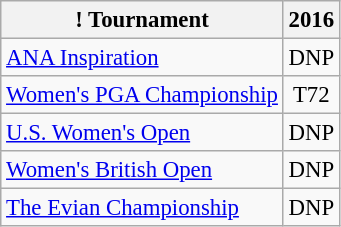<table class="wikitable" style="font-size:95%;text-align:center;">
<tr>
<th>! Tournament</th>
<th>2016</th>
</tr>
<tr>
<td align=left><a href='#'>ANA Inspiration</a></td>
<td>DNP</td>
</tr>
<tr>
<td align=left><a href='#'>Women's PGA Championship</a></td>
<td>T72</td>
</tr>
<tr>
<td align=left><a href='#'>U.S. Women's Open</a></td>
<td>DNP</td>
</tr>
<tr>
<td align=left><a href='#'>Women's British Open</a></td>
<td>DNP</td>
</tr>
<tr>
<td align=left><a href='#'>The Evian Championship</a></td>
<td>DNP</td>
</tr>
</table>
